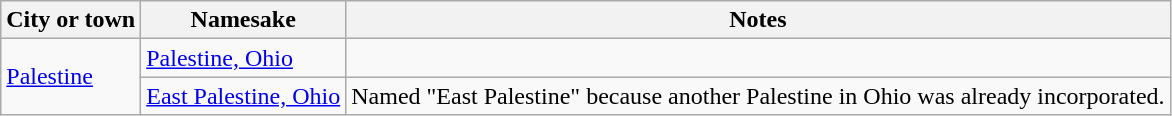<table class="wikitable">
<tr>
<th>City or town</th>
<th>Namesake</th>
<th>Notes</th>
</tr>
<tr>
<td rowspan="2"><a href='#'>Palestine</a></td>
<td><a href='#'>Palestine, Ohio</a></td>
<td></td>
</tr>
<tr>
<td><a href='#'>East Palestine, Ohio</a></td>
<td>Named "East Palestine" because another Palestine in Ohio was already incorporated.</td>
</tr>
</table>
